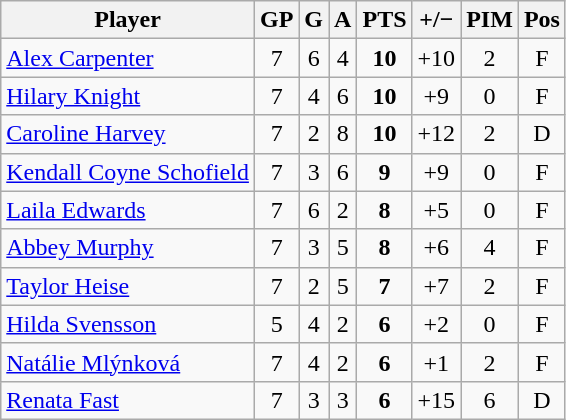<table class="wikitable sortable" style="text-align:center;">
<tr>
<th>Player</th>
<th>GP</th>
<th>G</th>
<th>A</th>
<th>PTS</th>
<th>+/−</th>
<th>PIM</th>
<th>Pos</th>
</tr>
<tr>
<td align=left> <a href='#'>Alex Carpenter</a></td>
<td>7</td>
<td>6</td>
<td>4</td>
<td><strong>10</strong></td>
<td>+10</td>
<td>2</td>
<td>F</td>
</tr>
<tr>
<td align=left> <a href='#'>Hilary Knight</a></td>
<td>7</td>
<td>4</td>
<td>6</td>
<td><strong>10</strong></td>
<td>+9</td>
<td>0</td>
<td>F</td>
</tr>
<tr>
<td align=left> <a href='#'>Caroline Harvey</a></td>
<td>7</td>
<td>2</td>
<td>8</td>
<td><strong>10</strong></td>
<td>+12</td>
<td>2</td>
<td>D</td>
</tr>
<tr>
<td align=left> <a href='#'>Kendall Coyne Schofield</a></td>
<td>7</td>
<td>3</td>
<td>6</td>
<td><strong>9</strong></td>
<td>+9</td>
<td>0</td>
<td>F</td>
</tr>
<tr>
<td align=left> <a href='#'>Laila Edwards</a></td>
<td>7</td>
<td>6</td>
<td>2</td>
<td><strong>8</strong></td>
<td>+5</td>
<td>0</td>
<td>F</td>
</tr>
<tr>
<td align=left> <a href='#'>Abbey Murphy</a></td>
<td>7</td>
<td>3</td>
<td>5</td>
<td><strong>8</strong></td>
<td>+6</td>
<td>4</td>
<td>F</td>
</tr>
<tr>
<td align=left> <a href='#'>Taylor Heise</a></td>
<td>7</td>
<td>2</td>
<td>5</td>
<td><strong>7</strong></td>
<td>+7</td>
<td>2</td>
<td>F</td>
</tr>
<tr>
<td align=left> <a href='#'>Hilda Svensson</a></td>
<td>5</td>
<td>4</td>
<td>2</td>
<td><strong>6</strong></td>
<td>+2</td>
<td>0</td>
<td>F</td>
</tr>
<tr>
<td align=left> <a href='#'>Natálie Mlýnková</a></td>
<td>7</td>
<td>4</td>
<td>2</td>
<td><strong>6</strong></td>
<td>+1</td>
<td>2</td>
<td>F</td>
</tr>
<tr>
<td align=left> <a href='#'>Renata Fast</a></td>
<td>7</td>
<td>3</td>
<td>3</td>
<td><strong>6</strong></td>
<td>+15</td>
<td>6</td>
<td>D</td>
</tr>
</table>
